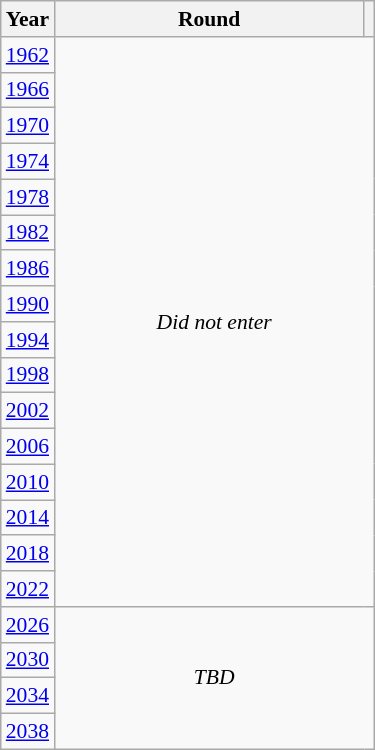<table class="wikitable" style="text-align: center; font-size:90%">
<tr>
<th>Year</th>
<th style="width:200px">Round</th>
<th></th>
</tr>
<tr>
<td><a href='#'>1962</a></td>
<td colspan="2" rowspan="16"><em>Did not enter</em></td>
</tr>
<tr>
<td><a href='#'>1966</a></td>
</tr>
<tr>
<td><a href='#'>1970</a></td>
</tr>
<tr>
<td><a href='#'>1974</a></td>
</tr>
<tr>
<td><a href='#'>1978</a></td>
</tr>
<tr>
<td><a href='#'>1982</a></td>
</tr>
<tr>
<td><a href='#'>1986</a></td>
</tr>
<tr>
<td><a href='#'>1990</a></td>
</tr>
<tr>
<td><a href='#'>1994</a></td>
</tr>
<tr>
<td><a href='#'>1998</a></td>
</tr>
<tr>
<td><a href='#'>2002</a></td>
</tr>
<tr>
<td><a href='#'>2006</a></td>
</tr>
<tr>
<td><a href='#'>2010</a></td>
</tr>
<tr>
<td><a href='#'>2014</a></td>
</tr>
<tr>
<td><a href='#'>2018</a></td>
</tr>
<tr>
<td><a href='#'>2022</a></td>
</tr>
<tr>
<td><a href='#'>2026</a></td>
<td colspan="2" rowspan="4"><em>TBD</em></td>
</tr>
<tr>
<td><a href='#'>2030</a></td>
</tr>
<tr>
<td><a href='#'>2034</a></td>
</tr>
<tr>
<td><a href='#'>2038</a></td>
</tr>
</table>
